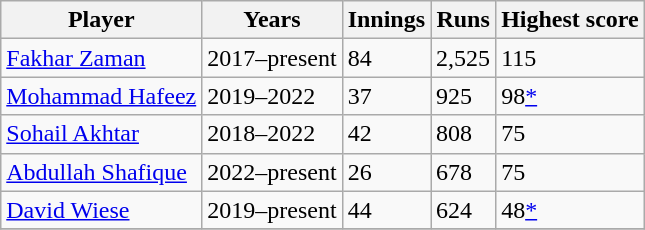<table class="wikitable">
<tr>
<th>Player</th>
<th>Years</th>
<th>Innings</th>
<th>Runs</th>
<th>Highest score</th>
</tr>
<tr>
<td><a href='#'>Fakhar Zaman</a></td>
<td>2017–present</td>
<td>84</td>
<td>2,525</td>
<td>115</td>
</tr>
<tr>
<td><a href='#'>Mohammad Hafeez</a></td>
<td>2019–2022</td>
<td>37</td>
<td>925</td>
<td>98<a href='#'>*</a></td>
</tr>
<tr>
<td><a href='#'>Sohail Akhtar</a></td>
<td>2018–2022</td>
<td>42</td>
<td>808</td>
<td>75</td>
</tr>
<tr>
<td><a href='#'>Abdullah Shafique</a></td>
<td>2022–present</td>
<td>26</td>
<td>678</td>
<td>75</td>
</tr>
<tr>
<td><a href='#'>David Wiese</a></td>
<td>2019–present</td>
<td>44</td>
<td>624</td>
<td>48<a href='#'>*</a></td>
</tr>
<tr>
</tr>
</table>
